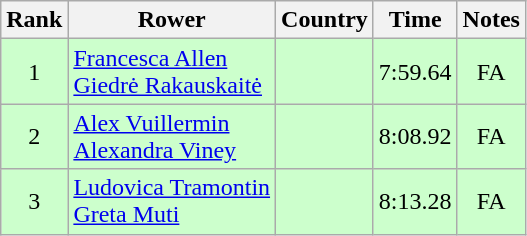<table class="wikitable" style="text-align:center">
<tr>
<th>Rank</th>
<th>Rower</th>
<th>Country</th>
<th>Time</th>
<th>Notes</th>
</tr>
<tr bgcolor=ccffcc>
<td>1</td>
<td align="left"><a href='#'>Francesca Allen</a><br><a href='#'>Giedrė Rakauskaitė</a></td>
<td align="left"></td>
<td>7:59.64</td>
<td>FA</td>
</tr>
<tr bgcolor=ccffcc>
<td>2</td>
<td align="left"><a href='#'>Alex Vuillermin</a><br><a href='#'>Alexandra Viney</a></td>
<td align="left"></td>
<td>8:08.92</td>
<td>FA</td>
</tr>
<tr bgcolor=ccffcc>
<td>3</td>
<td align="left"><a href='#'>Ludovica Tramontin</a><br><a href='#'>Greta Muti</a></td>
<td align="left"></td>
<td>8:13.28</td>
<td>FA</td>
</tr>
</table>
